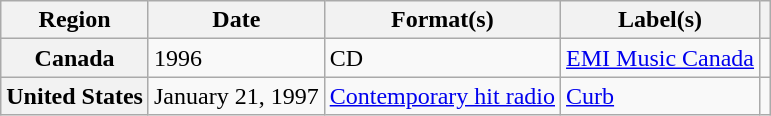<table class="wikitable plainrowheaders">
<tr>
<th scope="col">Region</th>
<th scope="col">Date</th>
<th scope="col">Format(s)</th>
<th scope="col">Label(s)</th>
<th scope="col"></th>
</tr>
<tr>
<th scope="row">Canada</th>
<td>1996</td>
<td>CD</td>
<td><a href='#'>EMI Music Canada</a></td>
<td></td>
</tr>
<tr>
<th scope="row">United States</th>
<td>January 21, 1997</td>
<td><a href='#'>Contemporary hit radio</a></td>
<td><a href='#'>Curb</a></td>
<td></td>
</tr>
</table>
